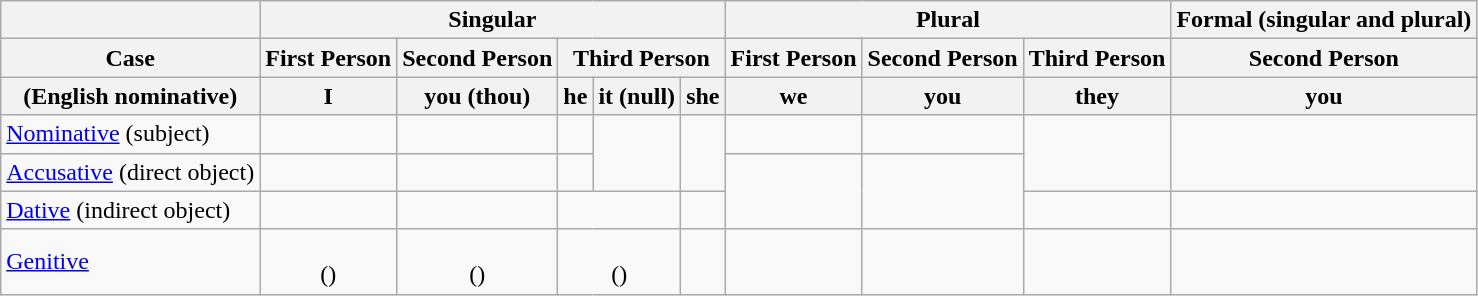<table class="wikitable">
<tr>
<th></th>
<th colspan="5" align="center">Singular</th>
<th colspan="3" align="center">Plural</th>
<th>Formal (singular and plural)</th>
</tr>
<tr>
<th>Case</th>
<th>First Person</th>
<th>Second Person</th>
<th colspan="3">Third Person</th>
<th>First Person</th>
<th>Second Person</th>
<th>Third Person</th>
<th>Second Person</th>
</tr>
<tr>
<th>(English nominative)</th>
<th>I</th>
<th>you (thou)</th>
<th>he</th>
<th>it (null)</th>
<th>she</th>
<th>we</th>
<th>you</th>
<th>they</th>
<th>you</th>
</tr>
<tr>
<td><a href='#'>Nominative</a> (subject)</td>
<td align="center"></td>
<td align="center"></td>
<td align="center"></td>
<td align="center" rowspan="2"></td>
<td align="center" rowspan="2"></td>
<td align="center"></td>
<td align="center"></td>
<td align="center" rowspan="2"></td>
<td align="center" rowspan="2"></td>
</tr>
<tr>
<td><a href='#'>Accusative</a> (direct object)</td>
<td align="center"></td>
<td align="center"></td>
<td align="center"></td>
<td align="center" rowspan="2"></td>
<td align="center" rowspan="2"></td>
</tr>
<tr>
<td><a href='#'>Dative</a> (indirect object)</td>
<td align="center"></td>
<td align="center"></td>
<td align="center" colspan="2"></td>
<td align="center"></td>
<td align="center"></td>
<td align="center"></td>
</tr>
<tr>
<td><a href='#'>Genitive</a></td>
<td align="center"><br>()</td>
<td align="center"><br>()</td>
<td align="center" colspan="2"><br>()</td>
<td align="center"></td>
<td align="center"></td>
<td align="center"></td>
<td align="center"></td>
<td align="center"></td>
</tr>
</table>
